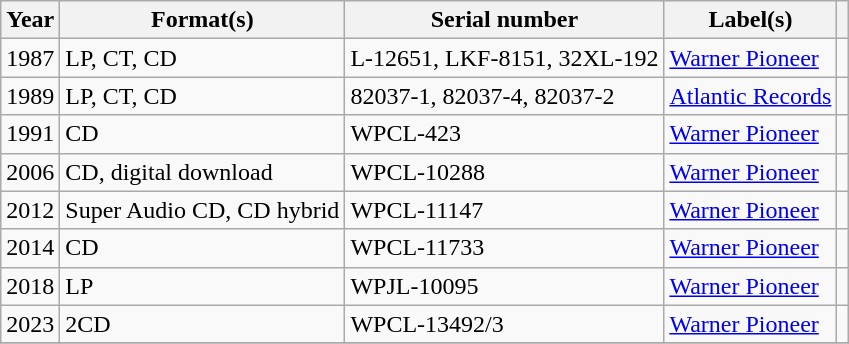<table class="wikitable sortable plainrowheaders">
<tr>
<th scope="col">Year</th>
<th scope="col">Format(s)</th>
<th scope="col">Serial number</th>
<th scope="col">Label(s)</th>
<th scope="col"></th>
</tr>
<tr>
<td>1987</td>
<td>LP, CT, CD</td>
<td>L-12651, LKF-8151, 32XL-192</td>
<td><a href='#'>Warner Pioneer</a></td>
<td></td>
</tr>
<tr>
<td>1989</td>
<td>LP, CT, CD</td>
<td>82037-1, 82037-4, 82037-2</td>
<td><a href='#'>Atlantic Records</a></td>
<td></td>
</tr>
<tr>
<td>1991</td>
<td>CD</td>
<td>WPCL-423</td>
<td><a href='#'>Warner Pioneer</a></td>
<td></td>
</tr>
<tr>
<td>2006</td>
<td>CD, digital download</td>
<td>WPCL-10288</td>
<td><a href='#'>Warner Pioneer</a></td>
<td></td>
</tr>
<tr>
<td>2012</td>
<td>Super Audio CD, CD hybrid</td>
<td>WPCL-11147</td>
<td><a href='#'>Warner Pioneer</a></td>
<td></td>
</tr>
<tr>
<td>2014</td>
<td>CD</td>
<td>WPCL-11733</td>
<td><a href='#'>Warner Pioneer</a></td>
<td></td>
</tr>
<tr>
<td>2018</td>
<td>LP</td>
<td>WPJL-10095</td>
<td><a href='#'>Warner Pioneer</a></td>
<td></td>
</tr>
<tr>
<td>2023</td>
<td>2CD</td>
<td>WPCL-13492/3</td>
<td><a href='#'>Warner Pioneer</a></td>
<td></td>
</tr>
<tr>
</tr>
</table>
